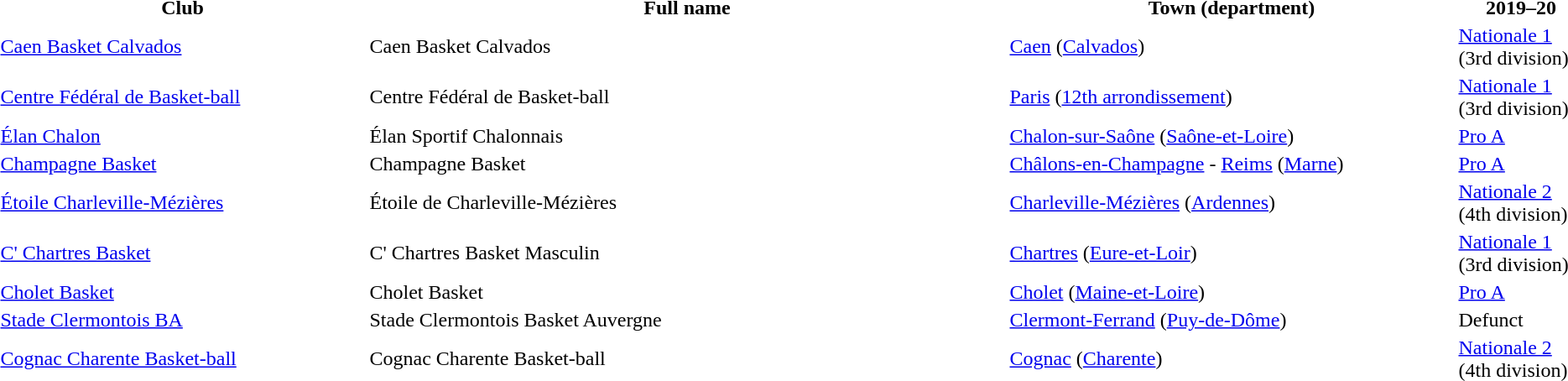<table width="100%">
<tr>
<th width="23%">Club</th>
<th width="40%">Full name</th>
<th width="28%">Town (department)</th>
<th width="8%">2019–20</th>
</tr>
<tr>
<td><a href='#'>Caen Basket Calvados</a></td>
<td>Caen Basket Calvados</td>
<td><a href='#'>Caen</a> (<a href='#'>Calvados</a>)</td>
<td><a href='#'>Nationale 1</a> (3rd division)</td>
</tr>
<tr>
<td><a href='#'>Centre Fédéral de Basket-ball</a></td>
<td>Centre Fédéral de Basket-ball</td>
<td><a href='#'>Paris</a> (<a href='#'>12th arrondissement</a>)</td>
<td><a href='#'>Nationale 1</a> (3rd division)</td>
</tr>
<tr>
<td><a href='#'>Élan Chalon</a></td>
<td>Élan Sportif Chalonnais</td>
<td><a href='#'>Chalon-sur-Saône</a> (<a href='#'>Saône-et-Loire</a>)</td>
<td><a href='#'>Pro A</a></td>
</tr>
<tr>
<td><a href='#'>Champagne Basket</a></td>
<td>Champagne Basket</td>
<td><a href='#'>Châlons-en-Champagne</a> - <a href='#'>Reims</a> (<a href='#'>Marne</a>)</td>
<td><a href='#'>Pro A</a></td>
</tr>
<tr>
<td><a href='#'>Étoile Charleville-Mézières</a></td>
<td>Étoile de Charleville-Mézières</td>
<td><a href='#'>Charleville-Mézières</a> (<a href='#'>Ardennes</a>)</td>
<td><a href='#'>Nationale 2</a> (4th division)</td>
</tr>
<tr>
<td><a href='#'>C' Chartres Basket</a></td>
<td>C' Chartres Basket Masculin</td>
<td><a href='#'>Chartres</a> (<a href='#'>Eure-et-Loir</a>)</td>
<td><a href='#'>Nationale 1</a> (3rd division)</td>
</tr>
<tr>
<td><a href='#'>Cholet Basket</a></td>
<td>Cholet Basket</td>
<td><a href='#'>Cholet</a> (<a href='#'>Maine-et-Loire</a>)</td>
<td><a href='#'>Pro A</a></td>
</tr>
<tr>
<td><a href='#'>Stade Clermontois BA</a></td>
<td>Stade Clermontois Basket Auvergne</td>
<td><a href='#'>Clermont-Ferrand</a> (<a href='#'>Puy-de-Dôme</a>)</td>
<td>Defunct</td>
</tr>
<tr>
<td><a href='#'>Cognac Charente Basket-ball</a></td>
<td>Cognac Charente Basket-ball</td>
<td><a href='#'>Cognac</a> (<a href='#'>Charente</a>)</td>
<td><a href='#'>Nationale 2</a> (4th division)</td>
</tr>
</table>
